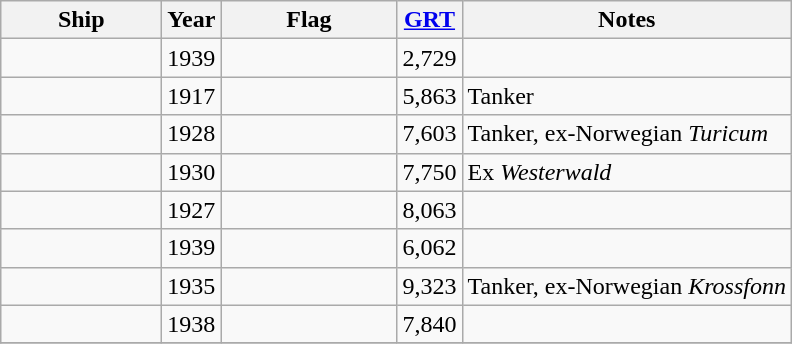<table class="wikitable sortable">
<tr>
<th scope="col" width="100px">Ship</th>
<th scope="col" width="20px">Year</th>
<th scope="col" width="110px">Flag</th>
<th scope="col" width="30px"><a href='#'>GRT</a></th>
<th>Notes</th>
</tr>
<tr>
<td align="left"></td>
<td align="left">1939</td>
<td align="left"></td>
<td align="right">2,729</td>
<td align="left"></td>
</tr>
<tr>
<td align="left"></td>
<td align="left">1917</td>
<td align="left"></td>
<td align="right">5,863</td>
<td align="left">Tanker</td>
</tr>
<tr>
<td align="left"></td>
<td align="left">1928</td>
<td align="left"></td>
<td align="right">7,603</td>
<td align="left">Tanker, ex-Norwegian <em>Turicum</em></td>
</tr>
<tr>
<td align="left"></td>
<td align="left">1930</td>
<td align="left"></td>
<td align="right">7,750</td>
<td align="left">Ex <em>Westerwald</em></td>
</tr>
<tr>
<td align="left"></td>
<td align="left">1927</td>
<td align="left"></td>
<td align="right">8,063</td>
<td align="left"></td>
</tr>
<tr>
<td align="left"></td>
<td align="left">1939</td>
<td align="left"></td>
<td align="right">6,062</td>
<td align="left"></td>
</tr>
<tr>
<td align="left"></td>
<td align="left">1935</td>
<td align="left"></td>
<td align="right">9,323</td>
<td align="left">Tanker, ex-Norwegian <em>Krossfonn</em></td>
</tr>
<tr>
<td align="left"></td>
<td align="left">1938</td>
<td align="left"></td>
<td align="right">7,840</td>
<td align="left"></td>
</tr>
<tr>
</tr>
</table>
